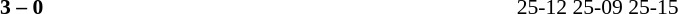<table width=100% cellspacing=1>
<tr>
<th width=20%></th>
<th width=12%></th>
<th width=20%></th>
<th width=33%></th>
<td></td>
</tr>
<tr style=font-size:90%>
<td align=right><strong></strong></td>
<td align=center><strong>3 – 0</strong></td>
<td></td>
<td>25-12 25-09 25-15 </td>
</tr>
</table>
